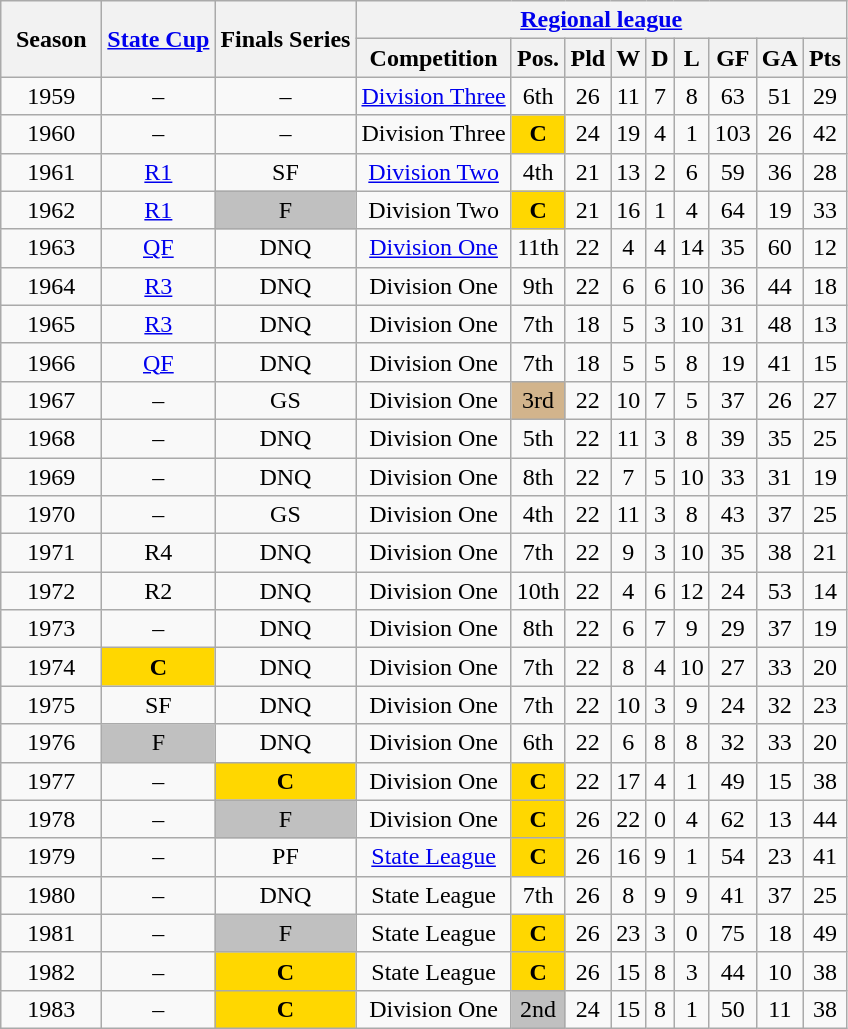<table class="wikitable" style="text-align:center">
<tr>
<th width=60px rowspan=2>Season</th>
<th rowspan=2><a href='#'>State Cup</a></th>
<th rowspan=2>Finals Series</th>
<th colspan="9"><a href='#'>Regional league</a></th>
</tr>
<tr>
<th>Competition</th>
<th>Pos.</th>
<th>Pld</th>
<th>W</th>
<th>D</th>
<th>L</th>
<th>GF</th>
<th>GA</th>
<th>Pts</th>
</tr>
<tr>
<td>1959</td>
<td>–</td>
<td>–</td>
<td><a href='#'>Division Three</a></td>
<td>6th</td>
<td>26</td>
<td>11</td>
<td>7</td>
<td>8</td>
<td>63</td>
<td>51</td>
<td>29</td>
</tr>
<tr>
<td>1960</td>
<td>–</td>
<td>–</td>
<td>Division Three</td>
<td bgcolor="gold"><strong>C</strong></td>
<td>24</td>
<td>19</td>
<td>4</td>
<td>1</td>
<td>103</td>
<td>26</td>
<td>42</td>
</tr>
<tr>
<td>1961</td>
<td><a href='#'>R1</a></td>
<td>SF</td>
<td><a href='#'>Division Two</a></td>
<td>4th</td>
<td>21</td>
<td>13</td>
<td>2</td>
<td>6</td>
<td>59</td>
<td>36</td>
<td>28</td>
</tr>
<tr>
<td>1962</td>
<td><a href='#'>R1</a></td>
<td bgcolor="silver">F</td>
<td>Division Two</td>
<td bgcolor="gold"><strong>C</strong></td>
<td>21</td>
<td>16</td>
<td>1</td>
<td>4</td>
<td>64</td>
<td>19</td>
<td>33</td>
</tr>
<tr>
<td>1963</td>
<td><a href='#'>QF</a></td>
<td>DNQ</td>
<td><a href='#'>Division One</a></td>
<td>11th</td>
<td>22</td>
<td>4</td>
<td>4</td>
<td>14</td>
<td>35</td>
<td>60</td>
<td>12</td>
</tr>
<tr>
<td>1964</td>
<td><a href='#'>R3</a></td>
<td>DNQ</td>
<td>Division One</td>
<td>9th</td>
<td>22</td>
<td>6</td>
<td>6</td>
<td>10</td>
<td>36</td>
<td>44</td>
<td>18</td>
</tr>
<tr>
<td>1965</td>
<td><a href='#'>R3</a></td>
<td>DNQ</td>
<td>Division One</td>
<td>7th</td>
<td>18</td>
<td>5</td>
<td>3</td>
<td>10</td>
<td>31</td>
<td>48</td>
<td>13</td>
</tr>
<tr>
<td>1966</td>
<td><a href='#'>QF</a></td>
<td>DNQ</td>
<td>Division One</td>
<td>7th</td>
<td>18</td>
<td>5</td>
<td>5</td>
<td>8</td>
<td>19</td>
<td>41</td>
<td>15</td>
</tr>
<tr>
<td>1967</td>
<td>–</td>
<td>GS</td>
<td>Division One</td>
<td bgcolor=#D2B48C>3rd</td>
<td>22</td>
<td>10</td>
<td>7</td>
<td>5</td>
<td>37</td>
<td>26</td>
<td>27</td>
</tr>
<tr>
<td>1968</td>
<td>–</td>
<td>DNQ</td>
<td>Division One</td>
<td>5th</td>
<td>22</td>
<td>11</td>
<td>3</td>
<td>8</td>
<td>39</td>
<td>35</td>
<td>25</td>
</tr>
<tr>
<td>1969</td>
<td>–</td>
<td>DNQ</td>
<td>Division One</td>
<td>8th</td>
<td>22</td>
<td>7</td>
<td>5</td>
<td>10</td>
<td>33</td>
<td>31</td>
<td>19</td>
</tr>
<tr>
<td>1970</td>
<td>–</td>
<td>GS</td>
<td>Division One</td>
<td>4th</td>
<td>22</td>
<td>11</td>
<td>3</td>
<td>8</td>
<td>43</td>
<td>37</td>
<td>25</td>
</tr>
<tr>
<td>1971</td>
<td>R4</td>
<td>DNQ</td>
<td>Division One</td>
<td>7th</td>
<td>22</td>
<td>9</td>
<td>3</td>
<td>10</td>
<td>35</td>
<td>38</td>
<td>21</td>
</tr>
<tr>
<td>1972</td>
<td>R2</td>
<td>DNQ</td>
<td>Division One</td>
<td>10th</td>
<td>22</td>
<td>4</td>
<td>6</td>
<td>12</td>
<td>24</td>
<td>53</td>
<td>14</td>
</tr>
<tr>
<td>1973</td>
<td>–</td>
<td>DNQ</td>
<td>Division One</td>
<td>8th</td>
<td>22</td>
<td>6</td>
<td>7</td>
<td>9</td>
<td>29</td>
<td>37</td>
<td>19</td>
</tr>
<tr>
<td>1974</td>
<td bgcolor="gold"><strong>C</strong></td>
<td>DNQ</td>
<td>Division One</td>
<td>7th</td>
<td>22</td>
<td>8</td>
<td>4</td>
<td>10</td>
<td>27</td>
<td>33</td>
<td>20</td>
</tr>
<tr>
<td>1975</td>
<td>SF</td>
<td>DNQ</td>
<td>Division One</td>
<td>7th</td>
<td>22</td>
<td>10</td>
<td>3</td>
<td>9</td>
<td>24</td>
<td>32</td>
<td>23</td>
</tr>
<tr>
<td>1976</td>
<td bgcolor="silver">F</td>
<td>DNQ</td>
<td>Division One</td>
<td>6th</td>
<td>22</td>
<td>6</td>
<td>8</td>
<td>8</td>
<td>32</td>
<td>33</td>
<td>20</td>
</tr>
<tr>
<td>1977</td>
<td>–</td>
<td bgcolor="gold"><strong>C</strong></td>
<td>Division One</td>
<td bgcolor="gold"><strong>C</strong></td>
<td>22</td>
<td>17</td>
<td>4</td>
<td>1</td>
<td>49</td>
<td>15</td>
<td>38</td>
</tr>
<tr>
<td>1978</td>
<td>–</td>
<td bgcolor="silver">F</td>
<td>Division One</td>
<td bgcolor="gold"><strong>C</strong></td>
<td>26</td>
<td>22</td>
<td>0</td>
<td>4</td>
<td>62</td>
<td>13</td>
<td>44</td>
</tr>
<tr>
<td>1979</td>
<td>–</td>
<td>PF</td>
<td><a href='#'>State League</a></td>
<td bgcolor="gold"><strong>C</strong></td>
<td>26</td>
<td>16</td>
<td>9</td>
<td>1</td>
<td>54</td>
<td>23</td>
<td>41</td>
</tr>
<tr>
<td>1980</td>
<td>–</td>
<td>DNQ</td>
<td>State League</td>
<td>7th</td>
<td>26</td>
<td>8</td>
<td>9</td>
<td>9</td>
<td>41</td>
<td>37</td>
<td>25</td>
</tr>
<tr>
<td>1981</td>
<td>–</td>
<td bgcolor="silver">F</td>
<td>State League</td>
<td bgcolor="gold"><strong>C</strong></td>
<td>26</td>
<td>23</td>
<td>3</td>
<td>0</td>
<td>75</td>
<td>18</td>
<td>49</td>
</tr>
<tr>
<td>1982</td>
<td>–</td>
<td bgcolor="gold"><strong>C</strong></td>
<td>State League</td>
<td bgcolor="gold"><strong>C</strong></td>
<td>26</td>
<td>15</td>
<td>8</td>
<td>3</td>
<td>44</td>
<td>10</td>
<td>38</td>
</tr>
<tr>
<td>1983</td>
<td>–</td>
<td bgcolor="gold"><strong>C</strong></td>
<td>Division One</td>
<td bgcolor="silver">2nd</td>
<td>24</td>
<td>15</td>
<td>8</td>
<td>1</td>
<td>50</td>
<td>11</td>
<td>38</td>
</tr>
</table>
